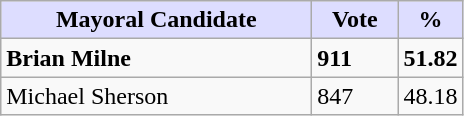<table class="wikitable">
<tr>
<th style="background:#ddf; width:200px;">Mayoral Candidate</th>
<th style="background:#ddf; width:50px;">Vote</th>
<th style="background:#ddf; width:30px;">%</th>
</tr>
<tr>
<td><strong>Brian Milne</strong></td>
<td><strong>911</strong></td>
<td><strong>51.82</strong></td>
</tr>
<tr>
<td>Michael Sherson</td>
<td>847</td>
<td>48.18</td>
</tr>
</table>
